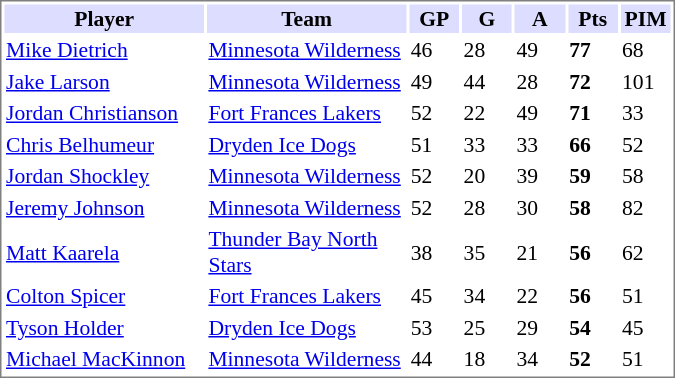<table cellpadding="0">
<tr align="left" style="vertical-align: top">
<td></td>
<td><br><table cellpadding="1" width="450px" style="font-size: 90%; border: 1px solid gray;">
<tr>
<th bgcolor="#DDDDFF" width="30%">Player</th>
<th bgcolor="#DDDDFF" width="30%">Team</th>
<th bgcolor="#DDDDFF" width="7.5%">GP</th>
<th bgcolor="#DDDDFF" width="7.5%">G</th>
<th bgcolor="#DDDDFF" width="7.5%">A</th>
<th bgcolor="#DDDDFF" width="7.5%">Pts</th>
<th bgcolor="#DDDDFF" width="7.5%">PIM</th>
</tr>
<tr>
<td><a href='#'>Mike Dietrich</a></td>
<td><a href='#'>Minnesota Wilderness</a></td>
<td>46</td>
<td>28</td>
<td>49</td>
<td><strong>77</strong></td>
<td>68</td>
</tr>
<tr>
<td><a href='#'>Jake Larson</a></td>
<td><a href='#'>Minnesota Wilderness</a></td>
<td>49</td>
<td>44</td>
<td>28</td>
<td><strong>72</strong></td>
<td>101</td>
</tr>
<tr>
<td><a href='#'>Jordan Christianson</a></td>
<td><a href='#'>Fort Frances Lakers</a></td>
<td>52</td>
<td>22</td>
<td>49</td>
<td><strong>71</strong></td>
<td>33</td>
</tr>
<tr>
<td><a href='#'>Chris Belhumeur</a></td>
<td><a href='#'>Dryden Ice Dogs</a></td>
<td>51</td>
<td>33</td>
<td>33</td>
<td><strong>66</strong></td>
<td>52</td>
</tr>
<tr>
<td><a href='#'>Jordan Shockley</a></td>
<td><a href='#'>Minnesota Wilderness</a></td>
<td>52</td>
<td>20</td>
<td>39</td>
<td><strong>59</strong></td>
<td>58</td>
</tr>
<tr>
<td><a href='#'>Jeremy Johnson</a></td>
<td><a href='#'>Minnesota Wilderness</a></td>
<td>52</td>
<td>28</td>
<td>30</td>
<td><strong>58</strong></td>
<td>82</td>
</tr>
<tr>
<td><a href='#'>Matt Kaarela</a></td>
<td><a href='#'>Thunder Bay North Stars</a></td>
<td>38</td>
<td>35</td>
<td>21</td>
<td><strong>56</strong></td>
<td>62</td>
</tr>
<tr>
<td><a href='#'>Colton Spicer</a></td>
<td><a href='#'>Fort Frances Lakers</a></td>
<td>45</td>
<td>34</td>
<td>22</td>
<td><strong>56</strong></td>
<td>51</td>
</tr>
<tr>
<td><a href='#'>Tyson Holder</a></td>
<td><a href='#'>Dryden Ice Dogs</a></td>
<td>53</td>
<td>25</td>
<td>29</td>
<td><strong>54</strong></td>
<td>45</td>
</tr>
<tr>
<td><a href='#'>Michael MacKinnon</a></td>
<td><a href='#'>Minnesota Wilderness</a></td>
<td>44</td>
<td>18</td>
<td>34</td>
<td><strong>52</strong></td>
<td>51</td>
</tr>
</table>
</td>
</tr>
</table>
